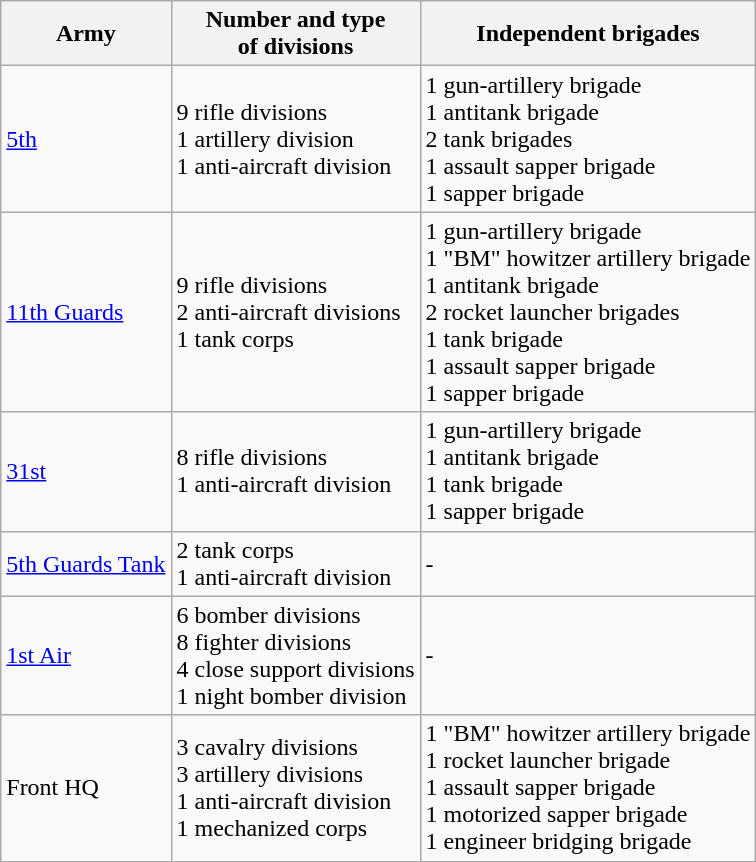<table class="wikitable">
<tr>
<th>Army</th>
<th>Number and type<br>of divisions</th>
<th>Independent brigades</th>
</tr>
<tr>
<td><a href='#'>5th</a></td>
<td>9 rifle divisions<br>1 artillery division<br>1 anti-aircraft division</td>
<td>1 gun-artillery brigade<br>1 antitank brigade<br>2 tank brigades<br>1 assault sapper brigade<br>1 sapper brigade</td>
</tr>
<tr>
<td><a href='#'>11th Guards</a></td>
<td>9 rifle divisions<br>2 anti-aircraft divisions<br>1 tank corps</td>
<td>1 gun-artillery brigade<br>1 "BM" howitzer artillery brigade<br>1 antitank brigade<br>2 rocket launcher brigades<br>1 tank brigade<br>1 assault sapper brigade<br>1 sapper brigade</td>
</tr>
<tr>
<td><a href='#'>31st</a></td>
<td>8 rifle divisions<br>1 anti-aircraft division</td>
<td>1 gun-artillery brigade<br>1 antitank brigade<br>1 tank brigade<br>1 sapper brigade</td>
</tr>
<tr>
<td><a href='#'>5th Guards Tank</a></td>
<td>2 tank corps<br>1 anti-aircraft division</td>
<td>-</td>
</tr>
<tr>
<td><a href='#'>1st Air</a></td>
<td>6 bomber divisions<br>8 fighter divisions<br>4 close support divisions<br>1 night bomber division</td>
<td>-</td>
</tr>
<tr>
<td>Front HQ</td>
<td>3 cavalry divisions<br>3 artillery divisions<br>1 anti-aircraft division<br>1 mechanized corps</td>
<td>1 "BM" howitzer artillery brigade<br>1 rocket launcher brigade<br>1 assault sapper brigade<br>1 motorized sapper brigade<br>1 engineer bridging brigade</td>
</tr>
</table>
